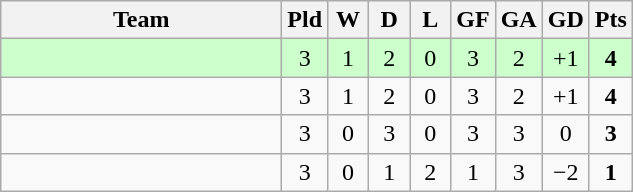<table class="wikitable" style="text-align:center;">
<tr>
<th width=180>Team</th>
<th width=20>Pld</th>
<th width=20>W</th>
<th width=20>D</th>
<th width=20>L</th>
<th width=20>GF</th>
<th width=20>GA</th>
<th width=20>GD</th>
<th width=20>Pts</th>
</tr>
<tr bgcolor="ccffcc">
<td align="left"></td>
<td>3</td>
<td>1</td>
<td>2</td>
<td>0</td>
<td>3</td>
<td>2</td>
<td>+1</td>
<td><strong>4</strong></td>
</tr>
<tr>
<td align="left"></td>
<td>3</td>
<td>1</td>
<td>2</td>
<td>0</td>
<td>3</td>
<td>2</td>
<td>+1</td>
<td><strong>4</strong></td>
</tr>
<tr>
<td align="left"></td>
<td>3</td>
<td>0</td>
<td>3</td>
<td>0</td>
<td>3</td>
<td>3</td>
<td>0</td>
<td><strong>3</strong></td>
</tr>
<tr>
<td align="left"></td>
<td>3</td>
<td>0</td>
<td>1</td>
<td>2</td>
<td>1</td>
<td>3</td>
<td>−2</td>
<td><strong>1</strong></td>
</tr>
</table>
